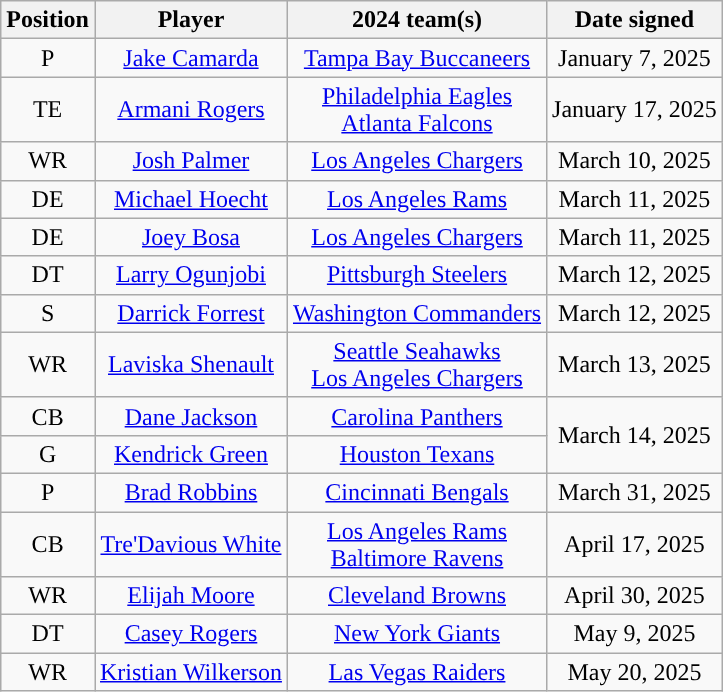<table class="wikitable sortable" style="text-align:center">
<tr>
<th>Position</th>
<th>Player</th>
<th>2024 team(s)</th>
<th>Date signed</th>
</tr>
<tr>
<td>P</td>
<td><a href='#'>Jake Camarda</a></td>
<td><a href='#'>Tampa Bay Buccaneers</a></td>
<td>January 7, 2025</td>
</tr>
<tr>
<td>TE</td>
<td><a href='#'>Armani Rogers</a></td>
<td><a href='#'>Philadelphia Eagles</a> <br> <a href='#'>Atlanta Falcons</a></td>
<td>January 17, 2025</td>
</tr>
<tr>
<td>WR</td>
<td><a href='#'>Josh Palmer</a></td>
<td><a href='#'>Los Angeles Chargers</a></td>
<td>March 10, 2025</td>
</tr>
<tr>
<td>DE</td>
<td><a href='#'>Michael Hoecht</a></td>
<td><a href='#'>Los Angeles Rams</a></td>
<td>March 11, 2025</td>
</tr>
<tr>
<td>DE</td>
<td><a href='#'>Joey Bosa</a></td>
<td><a href='#'>Los Angeles Chargers</a></td>
<td>March 11, 2025</td>
</tr>
<tr>
<td>DT</td>
<td><a href='#'>Larry Ogunjobi</a></td>
<td><a href='#'>Pittsburgh Steelers</a></td>
<td>March 12, 2025</td>
</tr>
<tr>
<td>S</td>
<td><a href='#'>Darrick Forrest</a></td>
<td><a href='#'>Washington Commanders</a></td>
<td>March 12, 2025</td>
</tr>
<tr>
<td>WR</td>
<td><a href='#'>Laviska Shenault</a></td>
<td><a href='#'>Seattle Seahawks</a> <br> <a href='#'>Los Angeles Chargers</a></td>
<td>March 13, 2025</td>
</tr>
<tr>
<td>CB</td>
<td><a href='#'>Dane Jackson</a></td>
<td><a href='#'>Carolina Panthers</a></td>
<td rowspan=2>March 14, 2025</td>
</tr>
<tr>
<td>G</td>
<td><a href='#'>Kendrick Green</a></td>
<td><a href='#'>Houston Texans</a></td>
</tr>
<tr>
<td>P</td>
<td><a href='#'>Brad Robbins</a></td>
<td><a href='#'>Cincinnati Bengals</a></td>
<td>March 31, 2025</td>
</tr>
<tr>
<td>CB</td>
<td><a href='#'>Tre'Davious White</a></td>
<td><a href='#'>Los Angeles Rams</a> <br> <a href='#'>Baltimore Ravens</a></td>
<td>April 17, 2025</td>
</tr>
<tr>
<td>WR</td>
<td><a href='#'>Elijah Moore</a></td>
<td><a href='#'>Cleveland Browns</a></td>
<td>April 30, 2025</td>
</tr>
<tr>
<td>DT</td>
<td><a href='#'>Casey Rogers</a></td>
<td><a href='#'>New York Giants</a></td>
<td>May 9, 2025</td>
</tr>
<tr>
<td>WR</td>
<td><a href='#'>Kristian Wilkerson</a></td>
<td><a href='#'>Las Vegas Raiders</a></td>
<td>May 20, 2025</td>
</tr>
</table>
